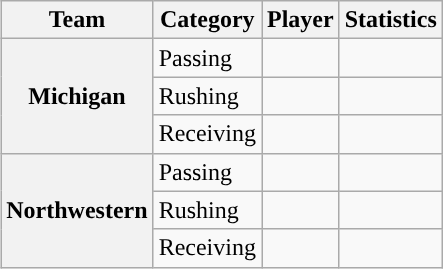<table class="wikitable" style="float:right">
<tr>
<th>Team</th>
<th>Category</th>
<th>Player</th>
<th>Statistics</th>
</tr>
<tr>
<th rowspan=3>Michigan</th>
<td>Passing</td>
<td></td>
<td></td>
</tr>
<tr>
<td>Rushing</td>
<td></td>
<td></td>
</tr>
<tr>
<td>Receiving</td>
<td></td>
<td></td>
</tr>
<tr>
<th rowspan=3>Northwestern</th>
<td>Passing</td>
<td></td>
<td></td>
</tr>
<tr>
<td>Rushing</td>
<td></td>
<td></td>
</tr>
<tr>
<td>Receiving</td>
<td></td>
<td></td>
</tr>
</table>
